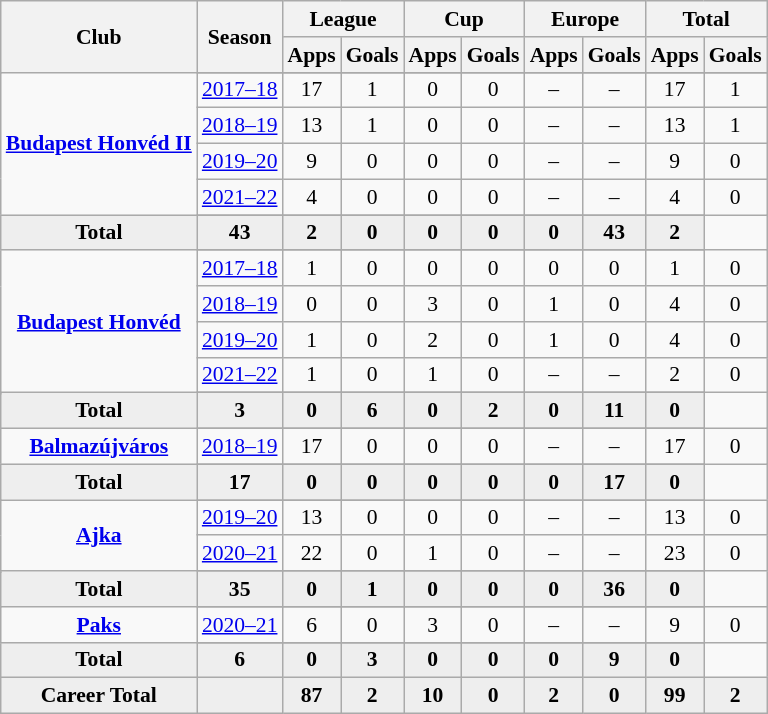<table class="wikitable" style="font-size:90%; text-align: center;">
<tr>
<th rowspan="2">Club</th>
<th rowspan="2">Season</th>
<th colspan="2">League</th>
<th colspan="2">Cup</th>
<th colspan="2">Europe</th>
<th colspan="2">Total</th>
</tr>
<tr>
<th>Apps</th>
<th>Goals</th>
<th>Apps</th>
<th>Goals</th>
<th>Apps</th>
<th>Goals</th>
<th>Apps</th>
<th>Goals</th>
</tr>
<tr ||-||-||-|->
<td rowspan="6" valign="center"><strong><a href='#'>Budapest Honvéd II</a></strong></td>
</tr>
<tr>
<td><a href='#'>2017–18</a></td>
<td>17</td>
<td>1</td>
<td>0</td>
<td>0</td>
<td>–</td>
<td>–</td>
<td>17</td>
<td>1</td>
</tr>
<tr>
<td><a href='#'>2018–19</a></td>
<td>13</td>
<td>1</td>
<td>0</td>
<td>0</td>
<td>–</td>
<td>–</td>
<td>13</td>
<td>1</td>
</tr>
<tr>
<td><a href='#'>2019–20</a></td>
<td>9</td>
<td>0</td>
<td>0</td>
<td>0</td>
<td>–</td>
<td>–</td>
<td>9</td>
<td>0</td>
</tr>
<tr>
<td><a href='#'>2021–22</a></td>
<td>4</td>
<td>0</td>
<td>0</td>
<td>0</td>
<td>–</td>
<td>–</td>
<td>4</td>
<td>0</td>
</tr>
<tr>
</tr>
<tr style="font-weight:bold; background-color:#eeeeee;">
<td>Total</td>
<td>43</td>
<td>2</td>
<td>0</td>
<td>0</td>
<td>0</td>
<td>0</td>
<td>43</td>
<td>2</td>
</tr>
<tr>
<td rowspan="6" valign="center"><strong><a href='#'>Budapest Honvéd</a></strong></td>
</tr>
<tr>
<td><a href='#'>2017–18</a></td>
<td>1</td>
<td>0</td>
<td>0</td>
<td>0</td>
<td>0</td>
<td>0</td>
<td>1</td>
<td>0</td>
</tr>
<tr>
<td><a href='#'>2018–19</a></td>
<td>0</td>
<td>0</td>
<td>3</td>
<td>0</td>
<td>1</td>
<td>0</td>
<td>4</td>
<td>0</td>
</tr>
<tr>
<td><a href='#'>2019–20</a></td>
<td>1</td>
<td>0</td>
<td>2</td>
<td>0</td>
<td>1</td>
<td>0</td>
<td>4</td>
<td>0</td>
</tr>
<tr>
<td><a href='#'>2021–22</a></td>
<td>1</td>
<td>0</td>
<td>1</td>
<td>0</td>
<td>–</td>
<td>–</td>
<td>2</td>
<td>0</td>
</tr>
<tr>
</tr>
<tr style="font-weight:bold; background-color:#eeeeee;">
<td>Total</td>
<td>3</td>
<td>0</td>
<td>6</td>
<td>0</td>
<td>2</td>
<td>0</td>
<td>11</td>
<td>0</td>
</tr>
<tr>
<td rowspan="3" valign="center"><strong><a href='#'>Balmazújváros</a></strong></td>
</tr>
<tr>
<td><a href='#'>2018–19</a></td>
<td>17</td>
<td>0</td>
<td>0</td>
<td>0</td>
<td>–</td>
<td>–</td>
<td>17</td>
<td>0</td>
</tr>
<tr>
</tr>
<tr style="font-weight:bold; background-color:#eeeeee;">
<td>Total</td>
<td>17</td>
<td>0</td>
<td>0</td>
<td>0</td>
<td>0</td>
<td>0</td>
<td>17</td>
<td>0</td>
</tr>
<tr>
<td rowspan="4" valign="center"><strong><a href='#'>Ajka</a></strong></td>
</tr>
<tr>
<td><a href='#'>2019–20</a></td>
<td>13</td>
<td>0</td>
<td>0</td>
<td>0</td>
<td>–</td>
<td>–</td>
<td>13</td>
<td>0</td>
</tr>
<tr>
<td><a href='#'>2020–21</a></td>
<td>22</td>
<td>0</td>
<td>1</td>
<td>0</td>
<td>–</td>
<td>–</td>
<td>23</td>
<td>0</td>
</tr>
<tr>
</tr>
<tr style="font-weight:bold; background-color:#eeeeee;">
<td>Total</td>
<td>35</td>
<td>0</td>
<td>1</td>
<td>0</td>
<td>0</td>
<td>0</td>
<td>36</td>
<td>0</td>
</tr>
<tr>
<td rowspan="3" valign="center"><strong><a href='#'>Paks</a></strong></td>
</tr>
<tr>
<td><a href='#'>2020–21</a></td>
<td>6</td>
<td>0</td>
<td>3</td>
<td>0</td>
<td>–</td>
<td>–</td>
<td>9</td>
<td>0</td>
</tr>
<tr>
</tr>
<tr style="font-weight:bold; background-color:#eeeeee;">
<td>Total</td>
<td>6</td>
<td>0</td>
<td>3</td>
<td>0</td>
<td>0</td>
<td>0</td>
<td>9</td>
<td>0</td>
</tr>
<tr style="font-weight:bold; background-color:#eeeeee;">
<td rowspan="1" valign="top"><strong>Career Total</strong></td>
<td></td>
<td><strong>87</strong></td>
<td><strong>2</strong></td>
<td><strong>10</strong></td>
<td><strong>0</strong></td>
<td><strong>2</strong></td>
<td><strong>0</strong></td>
<td><strong>99</strong></td>
<td><strong>2</strong></td>
</tr>
</table>
